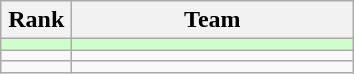<table class=wikitable style="text-align:center">
<tr>
<th width=40>Rank</th>
<th width=180>Team</th>
</tr>
<tr bgcolor=ccffcc>
<td></td>
<td align=left></td>
</tr>
<tr>
<td></td>
<td align=left></td>
</tr>
<tr>
<td></td>
<td align=left></td>
</tr>
</table>
